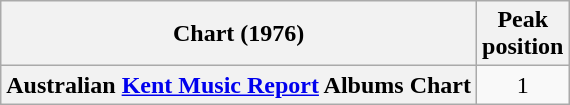<table class="wikitable plainrowheaders" style="text-align:center">
<tr>
<th>Chart (1976)</th>
<th>Peak<br>position</th>
</tr>
<tr>
<th scope="row">Australian <a href='#'>Kent Music Report</a> Albums Chart</th>
<td>1</td>
</tr>
</table>
